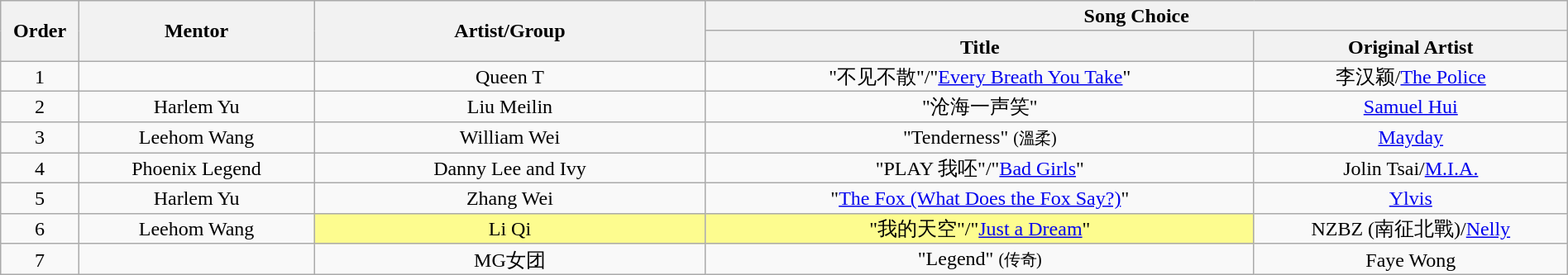<table class="wikitable" style="text-align:center; line-height:17px; font-size:100%; width:100%;">
<tr>
<th scope="col" rowspan="2" width="05%">Order</th>
<th scope="col" rowspan="2" width="15%">Mentor</th>
<th scope="col" rowspan="2" width="25%">Artist/Group</th>
<th scope="col" colspan="2">Song Choice</th>
</tr>
<tr>
<th scope="col" width="35%">Title</th>
<th scope="col" width="20%">Original Artist</th>
</tr>
<tr>
<td scope="row">1</td>
<td scope="row"></td>
<td scope="row">Queen T</td>
<td scope="row">"不见不散"/"<a href='#'>Every Breath You Take</a>"</td>
<td scope="row">李汉颖/<a href='#'>The Police</a></td>
</tr>
<tr>
<td scope="row">2</td>
<td scope="row">Harlem Yu</td>
<td scope="row">Liu Meilin</td>
<td scope="row">"沧海一声笑"</td>
<td scope="row"><a href='#'>Samuel Hui</a></td>
</tr>
<tr>
<td scope="row">3</td>
<td scope="row">Leehom Wang</td>
<td scope="row">William Wei</td>
<td scope="row">"Tenderness" <small>(溫柔)</small></td>
<td scope="row"><a href='#'>Mayday</a></td>
</tr>
<tr>
<td scope="row">4</td>
<td scope="row">Phoenix Legend</td>
<td scope="row">Danny Lee and Ivy</td>
<td scope="row">"PLAY 我呸"/"<a href='#'>Bad Girls</a>"</td>
<td scope="row">Jolin Tsai/<a href='#'>M.I.A.</a></td>
</tr>
<tr>
<td scope="row">5</td>
<td scope="row">Harlem Yu</td>
<td scope="row">Zhang Wei</td>
<td scope="row">"<a href='#'>The Fox (What Does the Fox Say?)</a>"</td>
<td scope="row"><a href='#'>Ylvis</a></td>
</tr>
<tr>
<td scope="row">6</td>
<td scope="row">Leehom Wang</td>
<td style="background:#fdfc8f; scope:row">Li Qi</td>
<td style="background:#fdfc8f; scope:row">"我的天空"/"<a href='#'>Just a Dream</a>"</td>
<td scope="row">NZBZ (南征北戰)/<a href='#'>Nelly</a></td>
</tr>
<tr>
<td scope="row">7</td>
<td scope="row"></td>
<td scope="row">MG女团</td>
<td scope="row">"Legend" <small>(传奇)</small></td>
<td scope="row">Faye Wong</td>
</tr>
</table>
